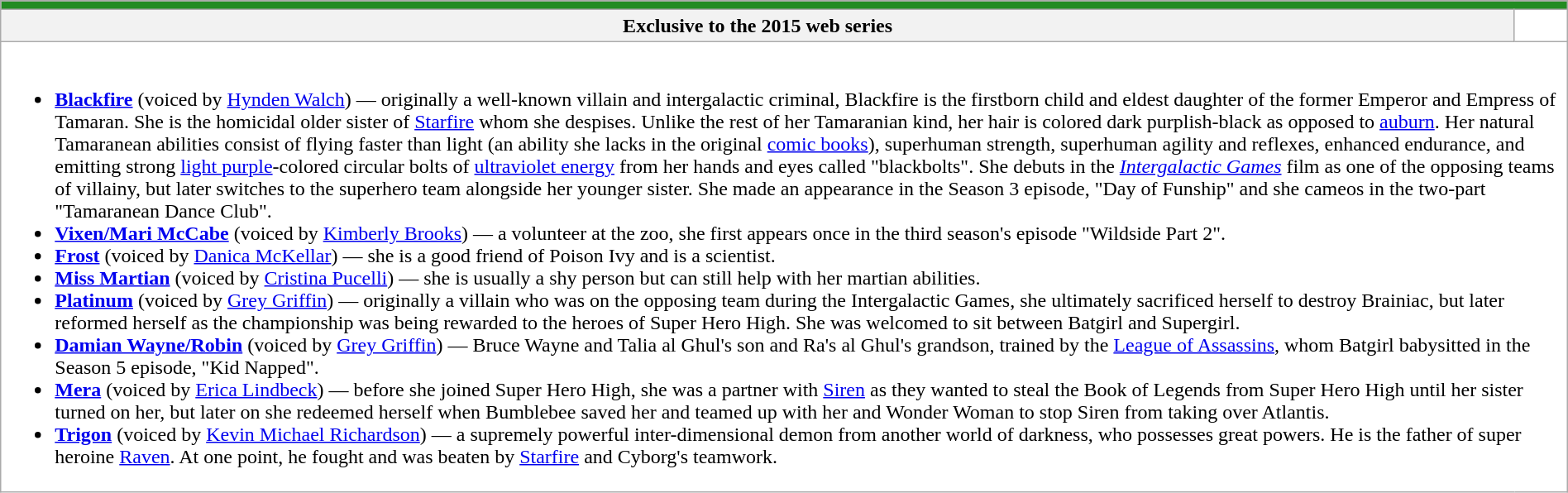<table class="wikitable" style="width:100%; margin-right:auto; background:#fff">
<tr style="color:black">
</tr>
<tr>
<td colspan="6" style="background:#228B22;"></td>
</tr>
<tr>
<th>Exclusive to the 2015 web series</th>
<td></td>
</tr>
<tr>
<td colspan="6"><br><ul><li><strong><a href='#'>Blackfire</a></strong> (voiced by <a href='#'>Hynden Walch</a>) — originally a well-known villain and intergalactic criminal, Blackfire is the firstborn child and eldest daughter of the former Emperor and Empress of Tamaran. She is the homicidal older sister of <a href='#'>Starfire</a> whom she despises. Unlike the rest of her Tamaranian kind, her hair is colored dark purplish-black as opposed to <a href='#'>auburn</a>. Her natural Tamaranean abilities consist of flying faster than light (an ability she lacks in the original <a href='#'>comic books</a>), superhuman strength, superhuman agility and reflexes, enhanced endurance, and emitting strong <a href='#'>light purple</a>-colored circular bolts of <a href='#'>ultraviolet energy</a> from her hands and eyes called "blackbolts". She debuts in the <em><a href='#'>Intergalactic Games</a></em> film as one of the opposing teams of villainy, but later switches to the superhero team alongside her younger sister. She made an appearance in the Season 3 episode, "Day of Funship" and she cameos in the two-part "Tamaranean Dance Club".</li><li><strong><a href='#'>Vixen/Mari McCabe</a></strong> (voiced by <a href='#'>Kimberly Brooks</a>) — a volunteer at the zoo, she first appears once in the third season's episode "Wildside Part 2".</li><li><strong><a href='#'>Frost</a></strong> (voiced by <a href='#'>Danica McKellar</a>) — she is a good friend of Poison Ivy and is a scientist.</li><li><strong><a href='#'>Miss Martian</a></strong> (voiced by <a href='#'>Cristina Pucelli</a>) — she is usually a shy person but can still help with her martian abilities.</li><li><strong><a href='#'>Platinum</a></strong> (voiced by <a href='#'>Grey Griffin</a>) — originally a villain who was on the opposing team during the Intergalactic Games, she ultimately sacrificed herself to destroy Brainiac, but later reformed herself as the championship was being rewarded to the heroes of Super Hero High. She was welcomed to sit between Batgirl and Supergirl.</li><li><strong><a href='#'>Damian Wayne/Robin</a></strong> (voiced by <a href='#'>Grey Griffin</a>) — Bruce Wayne and Talia al Ghul's son and Ra's al Ghul's grandson, trained by the <a href='#'>League of Assassins</a>, whom Batgirl babysitted in the Season 5 episode, "Kid Napped".</li><li><strong><a href='#'>Mera</a></strong> (voiced by <a href='#'>Erica Lindbeck</a>) — before she joined Super Hero High, she was a partner with <a href='#'>Siren</a> as they wanted to steal the Book of Legends from Super Hero High until her sister turned on her, but later on she redeemed herself when Bumblebee saved her and teamed up with her and Wonder Woman to stop Siren from taking over Atlantis.</li><li><strong><a href='#'>Trigon</a></strong> (voiced by <a href='#'>Kevin Michael Richardson</a>) — a supremely powerful inter-dimensional demon from another world of darkness, who possesses great powers. He is the father of super heroine <a href='#'>Raven</a>. At one point, he fought and was beaten by <a href='#'>Starfire</a> and Cyborg's teamwork.</li></ul></td>
</tr>
</table>
